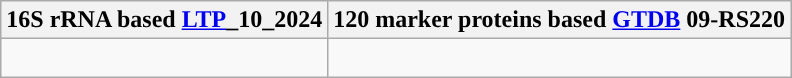<table class="wikitable">
<tr>
<th colspan=1>16S rRNA based <a href='#'>LTP</a>_10_2024</th>
<th colspan=1>120 marker proteins based <a href='#'>GTDB</a> 09-RS220</th>
</tr>
<tr>
<td style="vertical-align:top"><br></td>
<td><br></td>
</tr>
</table>
